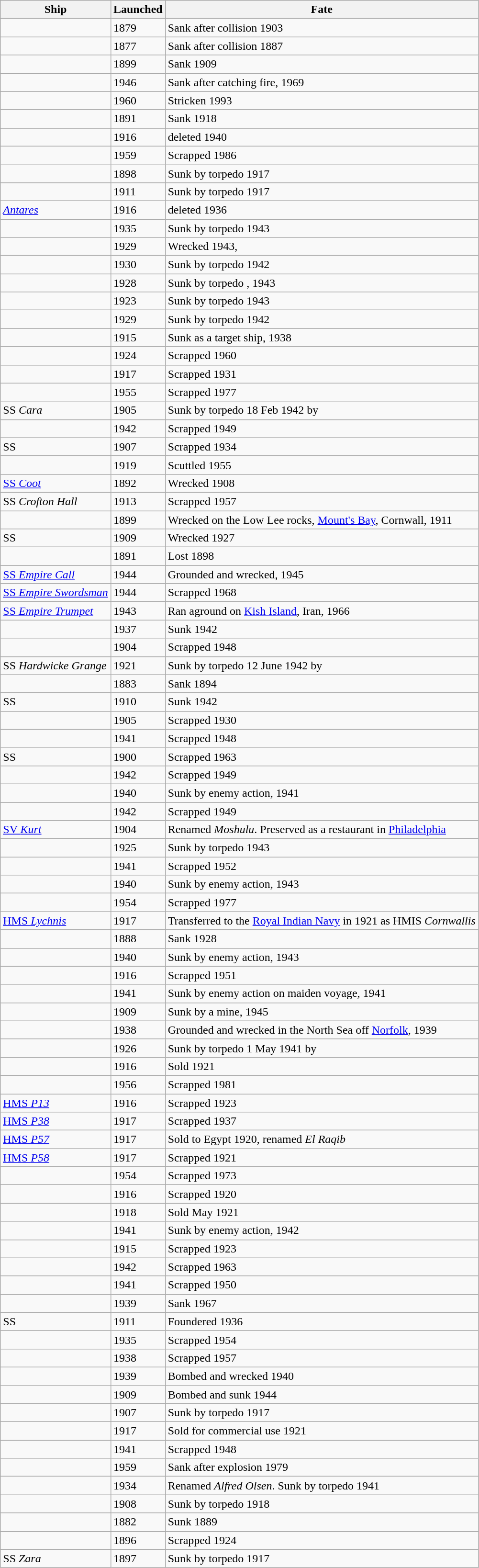<table class="wikitable">
<tr>
<th>Ship</th>
<th>Launched</th>
<th>Fate</th>
</tr>
<tr>
<td></td>
<td>1879</td>
<td>Sank after collision 1903</td>
</tr>
<tr>
<td></td>
<td>1877</td>
<td>Sank after collision 1887</td>
</tr>
<tr>
<td></td>
<td>1899</td>
<td>Sank 1909</td>
</tr>
<tr>
<td></td>
<td>1946</td>
<td>Sank after catching fire, 1969</td>
</tr>
<tr>
<td></td>
<td>1960</td>
<td>Stricken 1993</td>
</tr>
<tr>
<td></td>
<td>1891</td>
<td>Sank 1918</td>
</tr>
<tr>
</tr>
<tr |Falkirk || 1896 || Scrapped 1924>
</tr>
<tr>
<td></td>
<td>1916</td>
<td>deleted 1940</td>
</tr>
<tr>
<td></td>
<td>1959</td>
<td>Scrapped 1986</td>
</tr>
<tr>
<td></td>
<td>1898</td>
<td>Sunk by torpedo 1917</td>
</tr>
<tr>
<td></td>
<td>1911</td>
<td>Sunk by torpedo 1917</td>
</tr>
<tr>
<td><a href='#'><em>Antares</em></a></td>
<td>1916</td>
<td>deleted 1936</td>
</tr>
<tr>
<td></td>
<td>1935</td>
<td>Sunk by torpedo 1943</td>
</tr>
<tr>
<td></td>
<td>1929</td>
<td>Wrecked 1943,</td>
</tr>
<tr>
<td></td>
<td>1930</td>
<td>Sunk by torpedo 1942</td>
</tr>
<tr>
<td></td>
<td>1928</td>
<td>Sunk by torpedo , 1943</td>
</tr>
<tr>
<td></td>
<td>1923</td>
<td>Sunk by torpedo 1943</td>
</tr>
<tr>
<td></td>
<td>1929</td>
<td>Sunk by torpedo 1942</td>
</tr>
<tr>
<td></td>
<td>1915</td>
<td>Sunk as a target ship, 1938</td>
</tr>
<tr>
<td></td>
<td>1924</td>
<td>Scrapped 1960</td>
</tr>
<tr>
<td></td>
<td>1917</td>
<td>Scrapped 1931</td>
</tr>
<tr>
<td></td>
<td>1955</td>
<td>Scrapped 1977</td>
</tr>
<tr>
<td>SS <em>Cara</em></td>
<td>1905</td>
<td>Sunk by torpedo 18 Feb 1942 by </td>
</tr>
<tr>
<td></td>
<td>1942</td>
<td>Scrapped 1949</td>
</tr>
<tr>
<td>SS </td>
<td>1907</td>
<td>Scrapped 1934</td>
</tr>
<tr>
<td></td>
<td>1919</td>
<td>Scuttled 1955</td>
</tr>
<tr>
<td><a href='#'>SS <em>Coot</em></a></td>
<td>1892</td>
<td>Wrecked 1908</td>
</tr>
<tr>
<td>SS <em>Crofton Hall</em></td>
<td>1913</td>
<td>Scrapped 1957</td>
</tr>
<tr>
<td></td>
<td>1899</td>
<td>Wrecked on the Low Lee rocks, <a href='#'>Mount's Bay</a>, Cornwall, 1911</td>
</tr>
<tr>
<td>SS </td>
<td>1909</td>
<td>Wrecked 1927</td>
</tr>
<tr>
<td></td>
<td>1891</td>
<td>Lost 1898</td>
</tr>
<tr>
<td><a href='#'>SS <em>Empire Call</em></a></td>
<td>1944</td>
<td>Grounded and wrecked, 1945</td>
</tr>
<tr>
<td><a href='#'>SS <em>Empire Swordsman</em></a></td>
<td>1944</td>
<td>Scrapped 1968</td>
</tr>
<tr>
<td><a href='#'>SS <em>Empire Trumpet</em></a></td>
<td>1943</td>
<td>Ran aground on <a href='#'>Kish Island</a>, Iran, 1966</td>
</tr>
<tr>
<td></td>
<td>1937</td>
<td>Sunk 1942</td>
</tr>
<tr>
<td></td>
<td>1904</td>
<td>Scrapped 1948</td>
</tr>
<tr>
<td>SS <em>Hardwicke Grange</em></td>
<td>1921</td>
<td>Sunk by torpedo 12 June 1942 by </td>
</tr>
<tr>
<td></td>
<td>1883</td>
<td>Sank 1894</td>
</tr>
<tr>
<td>SS </td>
<td>1910</td>
<td>Sunk 1942</td>
</tr>
<tr>
<td></td>
<td>1905</td>
<td>Scrapped 1930</td>
</tr>
<tr>
<td></td>
<td>1941</td>
<td>Scrapped 1948</td>
</tr>
<tr>
<td>SS </td>
<td>1900</td>
<td>Scrapped 1963</td>
</tr>
<tr>
<td></td>
<td>1942</td>
<td>Scrapped 1949</td>
</tr>
<tr>
<td></td>
<td>1940</td>
<td>Sunk by enemy action, 1941</td>
</tr>
<tr>
<td></td>
<td>1942</td>
<td>Scrapped 1949</td>
</tr>
<tr>
<td><a href='#'>SV <em>Kurt</em></a></td>
<td>1904</td>
<td>Renamed <em>Moshulu</em>. Preserved as a restaurant in <a href='#'>Philadelphia</a></td>
</tr>
<tr>
<td></td>
<td>1925</td>
<td>Sunk by torpedo 1943</td>
</tr>
<tr>
<td></td>
<td>1941</td>
<td>Scrapped 1952</td>
</tr>
<tr>
<td></td>
<td>1940</td>
<td>Sunk by enemy action, 1943</td>
</tr>
<tr>
<td></td>
<td>1954</td>
<td>Scrapped 1977</td>
</tr>
<tr>
<td><a href='#'>HMS <em>Lychnis</em></a></td>
<td>1917</td>
<td>Transferred to the <a href='#'>Royal Indian Navy</a> in 1921 as HMIS <em>Cornwallis</em></td>
</tr>
<tr>
<td></td>
<td>1888</td>
<td>Sank 1928</td>
</tr>
<tr>
<td></td>
<td>1940</td>
<td>Sunk by enemy action, 1943</td>
</tr>
<tr>
<td></td>
<td>1916</td>
<td>Scrapped 1951</td>
</tr>
<tr>
<td></td>
<td>1941</td>
<td>Sunk by enemy action on maiden voyage, 1941</td>
</tr>
<tr>
<td></td>
<td>1909</td>
<td>Sunk by a mine, 1945</td>
</tr>
<tr>
<td></td>
<td>1938</td>
<td>Grounded and wrecked in the North Sea off <a href='#'>Norfolk</a>, 1939</td>
</tr>
<tr>
<td></td>
<td>1926</td>
<td>Sunk by torpedo 1 May 1941 by </td>
</tr>
<tr>
<td></td>
<td>1916</td>
<td>Sold 1921</td>
</tr>
<tr>
<td></td>
<td>1956</td>
<td>Scrapped 1981</td>
</tr>
<tr>
<td><a href='#'>HMS <em>P13</em></a></td>
<td>1916</td>
<td>Scrapped 1923</td>
</tr>
<tr>
<td><a href='#'>HMS <em>P38</em></a></td>
<td>1917</td>
<td>Scrapped 1937</td>
</tr>
<tr>
<td><a href='#'>HMS <em>P57</em></a></td>
<td>1917</td>
<td>Sold to Egypt 1920, renamed <em>El Raqib</em></td>
</tr>
<tr>
<td><a href='#'>HMS <em>P58</em></a></td>
<td>1917</td>
<td>Scrapped 1921</td>
</tr>
<tr>
<td></td>
<td>1954</td>
<td>Scrapped 1973</td>
</tr>
<tr>
<td></td>
<td>1916</td>
<td>Scrapped 1920</td>
</tr>
<tr>
<td></td>
<td>1918</td>
<td>Sold May 1921</td>
</tr>
<tr>
<td></td>
<td>1941</td>
<td>Sunk by enemy action, 1942</td>
</tr>
<tr>
<td></td>
<td>1915</td>
<td>Scrapped 1923</td>
</tr>
<tr>
<td></td>
<td>1942</td>
<td>Scrapped 1963</td>
</tr>
<tr>
<td></td>
<td>1941</td>
<td>Scrapped 1950</td>
</tr>
<tr>
<td></td>
<td>1939</td>
<td>Sank 1967</td>
</tr>
<tr>
<td>SS </td>
<td>1911</td>
<td>Foundered 1936</td>
</tr>
<tr>
<td></td>
<td>1935</td>
<td>Scrapped 1954</td>
</tr>
<tr>
<td></td>
<td>1938</td>
<td>Scrapped 1957</td>
</tr>
<tr>
<td></td>
<td>1939</td>
<td>Bombed and wrecked 1940</td>
</tr>
<tr>
<td></td>
<td>1909</td>
<td>Bombed and sunk 1944</td>
</tr>
<tr>
<td></td>
<td>1907</td>
<td>Sunk by torpedo 1917</td>
</tr>
<tr>
<td></td>
<td>1917</td>
<td>Sold for commercial use 1921</td>
</tr>
<tr>
<td></td>
<td>1941</td>
<td>Scrapped 1948</td>
</tr>
<tr>
<td></td>
<td>1959</td>
<td>Sank after explosion 1979</td>
</tr>
<tr>
<td></td>
<td>1934</td>
<td>Renamed <em>Alfred Olsen</em>. Sunk by torpedo 1941</td>
</tr>
<tr>
<td></td>
<td>1908</td>
<td>Sunk by torpedo 1918</td>
</tr>
<tr>
<td></td>
<td>1882</td>
<td>Sunk 1889</td>
</tr>
<tr>
</tr>
<tr>
<td></td>
<td>1896</td>
<td>Scrapped 1924</td>
</tr>
<tr>
<td>SS <em>Zara</em></td>
<td>1897</td>
<td>Sunk by torpedo 1917</td>
</tr>
</table>
